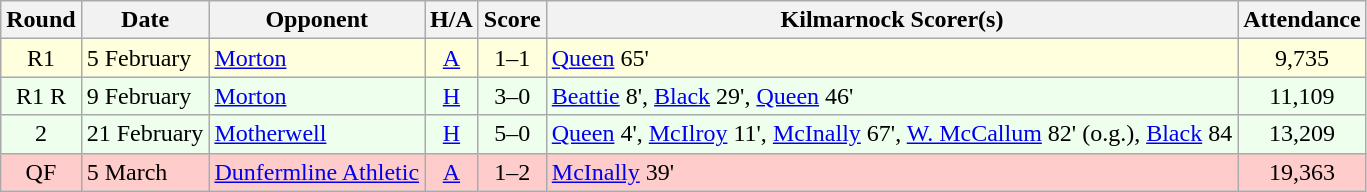<table class="wikitable" style="text-align:center">
<tr>
<th>Round</th>
<th>Date</th>
<th>Opponent</th>
<th>H/A</th>
<th>Score</th>
<th>Kilmarnock Scorer(s)</th>
<th>Attendance</th>
</tr>
<tr bgcolor=#FFFFDD>
<td>R1</td>
<td align=left>5 February</td>
<td align=left><a href='#'>Morton</a></td>
<td><a href='#'>A</a></td>
<td>1–1</td>
<td align=left><a href='#'>Queen</a> 65'</td>
<td>9,735</td>
</tr>
<tr bgcolor=#EEFFEE>
<td>R1 R</td>
<td align=left>9 February</td>
<td align=left><a href='#'>Morton</a></td>
<td><a href='#'>H</a></td>
<td>3–0</td>
<td align=left><a href='#'>Beattie</a> 8', <a href='#'>Black</a> 29', <a href='#'>Queen</a> 46'</td>
<td>11,109</td>
</tr>
<tr bgcolor=#EEFFEE>
<td>2</td>
<td align=left>21 February</td>
<td align=left><a href='#'>Motherwell</a></td>
<td><a href='#'>H</a></td>
<td>5–0</td>
<td align=left><a href='#'>Queen</a> 4', <a href='#'>McIlroy</a> 11', <a href='#'>McInally</a> 67', <a href='#'>W. McCallum</a> 82' (o.g.), <a href='#'>Black</a> 84</td>
<td>13,209</td>
</tr>
<tr bgcolor=#FFCCCC>
<td>QF</td>
<td align=left>5 March</td>
<td align=left><a href='#'>Dunfermline Athletic</a></td>
<td><a href='#'>A</a></td>
<td>1–2</td>
<td align=left><a href='#'>McInally</a> 39'</td>
<td>19,363</td>
</tr>
</table>
